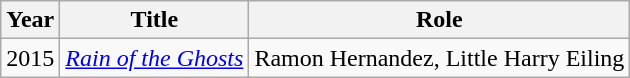<table class="wikitable sortable">
<tr>
<th>Year</th>
<th>Title</th>
<th>Role</th>
</tr>
<tr>
<td>2015</td>
<td><em><a href='#'>Rain of the Ghosts</a></em></td>
<td>Ramon Hernandez, Little Harry Eiling</td>
</tr>
</table>
